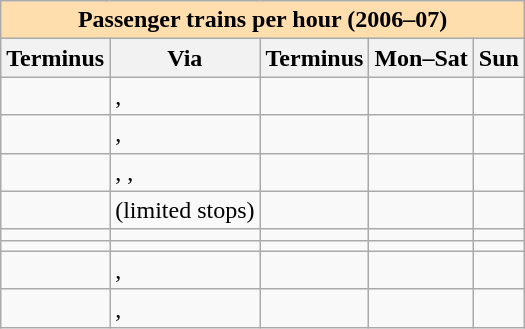<table class="wikitable">
<tr>
<th colspan="5" style="background:#ffdead;">Passenger trains per hour (2006–07)</th>
</tr>
<tr>
<th>Terminus</th>
<th>Via</th>
<th>Terminus</th>
<th>Mon–Sat</th>
<th>Sun</th>
</tr>
<tr>
<td></td>
<td>, </td>
<td></td>
<td></td>
<td></td>
</tr>
<tr>
<td></td>
<td>, </td>
<td></td>
<td></td>
<td></td>
</tr>
<tr>
<td></td>
<td>, , </td>
<td></td>
<td></td>
<td></td>
</tr>
<tr>
<td></td>
<td> (limited stops)</td>
<td></td>
<td></td>
<td></td>
</tr>
<tr>
<td></td>
<td></td>
<td></td>
<td></td>
<td></td>
</tr>
<tr>
<td></td>
<td></td>
<td></td>
<td></td>
<td></td>
</tr>
<tr>
<td></td>
<td>, </td>
<td></td>
<td></td>
<td></td>
</tr>
<tr>
<td></td>
<td>, </td>
<td></td>
<td></td>
<td></td>
</tr>
</table>
